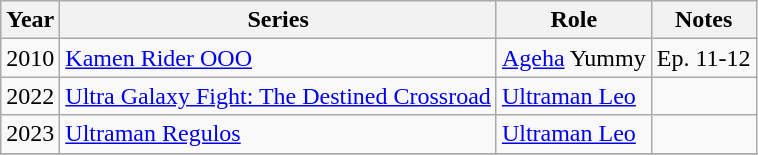<table class="wikitable">
<tr>
<th>Year</th>
<th>Series</th>
<th>Role</th>
<th>Notes</th>
</tr>
<tr>
<td>2010</td>
<td><a href='#'>Kamen Rider OOO</a></td>
<td><a href='#'>Ageha</a> Yummy</td>
<td>Ep. 11-12</td>
</tr>
<tr>
<td>2022</td>
<td><a href='#'>Ultra Galaxy Fight: The Destined Crossroad</a></td>
<td><a href='#'>Ultraman Leo</a></td>
<td></td>
</tr>
<tr>
<td>2023</td>
<td><a href='#'>Ultraman Regulos</a></td>
<td><a href='#'>Ultraman Leo</a></td>
<td></td>
</tr>
<tr>
</tr>
</table>
